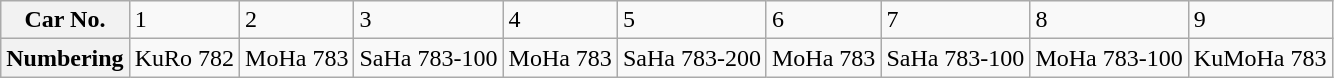<table class="wikitable">
<tr>
<th>Car No.</th>
<td>1</td>
<td>2</td>
<td>3</td>
<td>4</td>
<td>5</td>
<td>6</td>
<td>7</td>
<td>8</td>
<td>9</td>
</tr>
<tr>
<th>Numbering</th>
<td>KuRo 782</td>
<td>MoHa 783</td>
<td>SaHa 783-100</td>
<td>MoHa 783</td>
<td>SaHa 783-200</td>
<td>MoHa 783</td>
<td>SaHa 783-100</td>
<td>MoHa 783-100</td>
<td>KuMoHa 783</td>
</tr>
</table>
